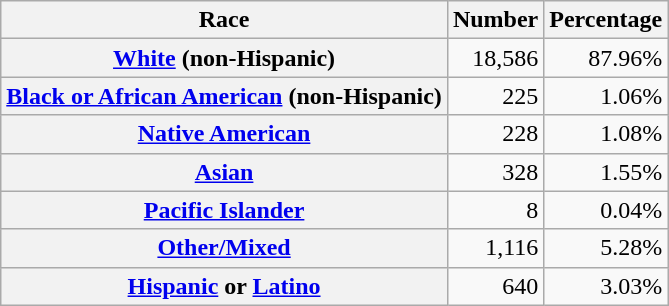<table class="wikitable" style="text-align:right">
<tr>
<th scope="col">Race</th>
<th scope="col">Number</th>
<th scope="col">Percentage</th>
</tr>
<tr>
<th scope="row"><a href='#'>White</a> (non-Hispanic)</th>
<td>18,586</td>
<td>87.96%</td>
</tr>
<tr>
<th scope="row"><a href='#'>Black or African American</a> (non-Hispanic)</th>
<td>225</td>
<td>1.06%</td>
</tr>
<tr>
<th scope="row"><a href='#'>Native American</a></th>
<td>228</td>
<td>1.08%</td>
</tr>
<tr>
<th scope="row"><a href='#'>Asian</a></th>
<td>328</td>
<td>1.55%</td>
</tr>
<tr>
<th scope="row"><a href='#'>Pacific Islander</a></th>
<td>8</td>
<td>0.04%</td>
</tr>
<tr>
<th scope="row"><a href='#'>Other/Mixed</a></th>
<td>1,116</td>
<td>5.28%</td>
</tr>
<tr>
<th scope="row"><a href='#'>Hispanic</a> or <a href='#'>Latino</a></th>
<td>640</td>
<td>3.03%</td>
</tr>
</table>
